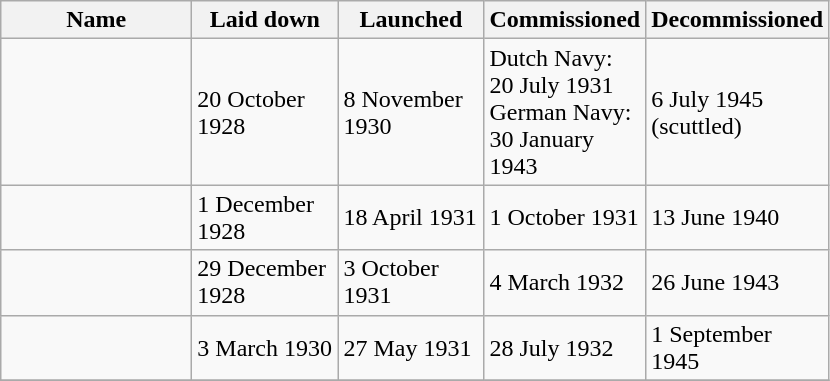<table class="wikitable">
<tr>
<th width="120">Name</th>
<th width="90">Laid down</th>
<th width="90">Launched</th>
<th width="90">Commissioned</th>
<th width="90">Decommissioned</th>
</tr>
<tr>
<td></td>
<td>20 October 1928</td>
<td>8 November 1930</td>
<td>Dutch Navy: 20 July 1931<br>German Navy: 30 January 1943</td>
<td>6 July 1945 (scuttled)</td>
</tr>
<tr>
<td></td>
<td>1 December 1928</td>
<td>18 April 1931</td>
<td>1 October 1931</td>
<td>13 June 1940</td>
</tr>
<tr>
<td></td>
<td>29 December 1928</td>
<td>3 October 1931</td>
<td>4 March 1932</td>
<td>26 June 1943</td>
</tr>
<tr>
<td></td>
<td>3 March 1930</td>
<td>27 May 1931</td>
<td>28 July 1932</td>
<td>1 September 1945</td>
</tr>
<tr>
</tr>
</table>
